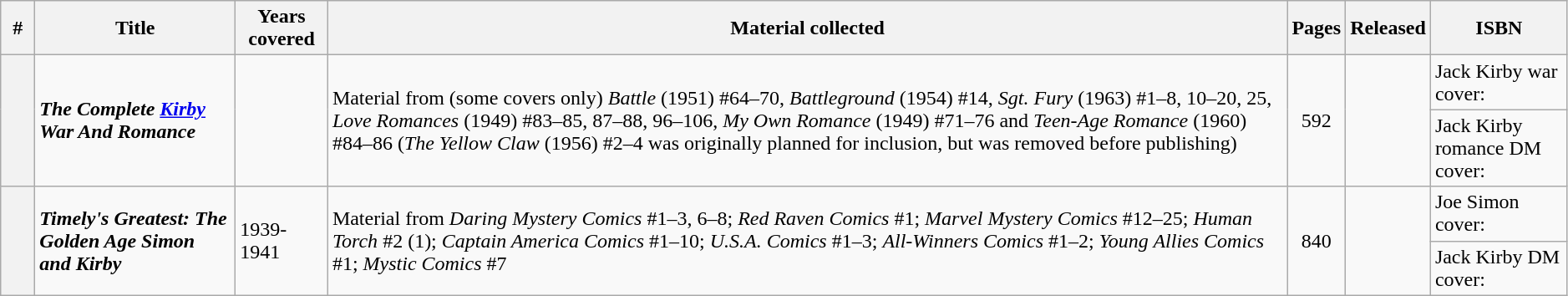<table class="wikitable sortable" width=99%>
<tr>
<th class="unsortable" width=20px>#</th>
<th>Title</th>
<th>Years covered</th>
<th class="unsortable">Material collected</th>
<th>Pages</th>
<th>Released</th>
<th class="unsortable">ISBN</th>
</tr>
<tr>
<th style="background-color: light grey;" rowspan=2></th>
<td rowspan=2><strong><em>The Complete <a href='#'>Kirby</a> War And Romance</em></strong></td>
<td rowspan=2></td>
<td rowspan=2>Material from (some covers only) <em>Battle</em> (1951) #64–70, <em>Battleground</em> (1954) #14, <em>Sgt. Fury</em> (1963) #1–8, 10–20, 25, <em>Love Romances</em> (1949) #83–85, 87–88, 96–106, <em>My Own Romance</em> (1949) #71–76 and <em>Teen-Age Romance</em> (1960) #84–86 (<em>The Yellow Claw</em> (1956) #2–4 was originally planned for inclusion, but was removed before publishing)</td>
<td style="text-align: center;" rowspan=2>592</td>
<td rowspan=2></td>
<td>Jack Kirby war cover: </td>
</tr>
<tr>
<td>Jack Kirby romance DM cover: </td>
</tr>
<tr>
<th style="background-color: light grey;" rowspan=2></th>
<td rowspan=2><strong><em>Timely's Greatest: The Golden Age Simon and Kirby</em></strong></td>
<td rowspan=2>1939-1941</td>
<td rowspan=2>Material from <em>Daring Mystery Comics</em> #1–3, 6–8; <em>Red Raven Comics</em> #1; <em>Marvel Mystery Comics</em> #12–25; <em>Human Torch</em> #2 (1); <em>Captain America Comics</em> #1–10; <em>U.S.A. Comics</em> #1–3; <em>All-Winners Comics</em> #1–2; <em>Young Allies Comics</em> #1; <em>Mystic Comics</em> #7</td>
<td style="text-align: center;" rowspan=2>840</td>
<td rowspan=2></td>
<td>Joe Simon cover: </td>
</tr>
<tr>
<td>Jack Kirby DM cover: </td>
</tr>
</table>
